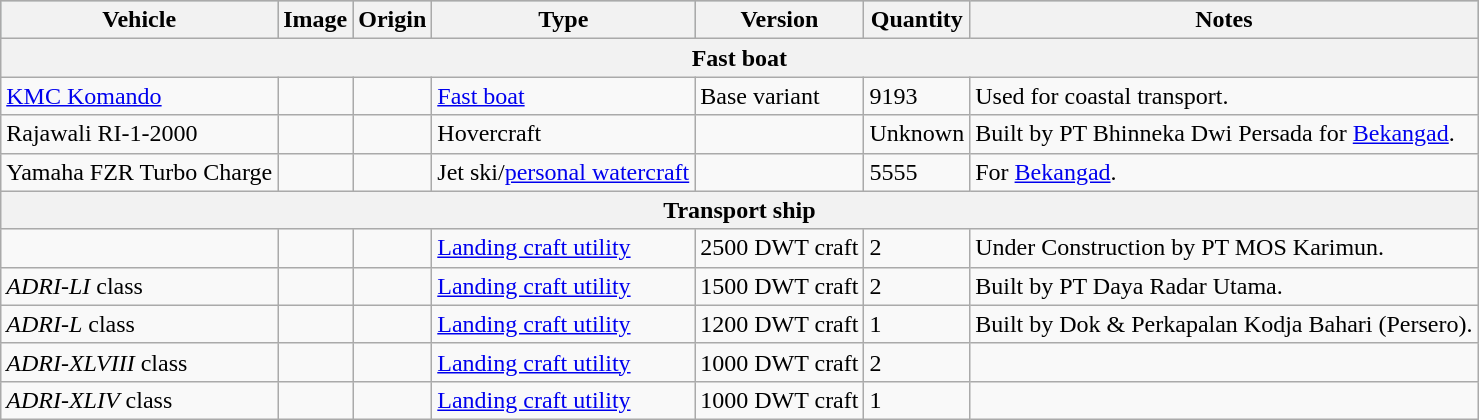<table class="wikitable">
<tr bgcolor=#aabcc>
<th>Vehicle</th>
<th>Image</th>
<th>Origin</th>
<th>Type</th>
<th>Version</th>
<th>Quantity</th>
<th>Notes</th>
</tr>
<tr>
<th colspan="8" style="align: center;">Fast boat</th>
</tr>
<tr>
<td><a href='#'>KMC Komando</a></td>
<td></td>
<td></td>
<td><a href='#'>Fast boat</a></td>
<td>Base variant</td>
<td>9193</td>
<td>Used for coastal transport.</td>
</tr>
<tr>
<td>Rajawali RI-1-2000</td>
<td></td>
<td></td>
<td>Hovercraft</td>
<td></td>
<td>Unknown</td>
<td>Built by PT Bhinneka Dwi Persada for <a href='#'>Bekangad</a>.</td>
</tr>
<tr>
<td>Yamaha FZR Turbo Charge</td>
<td></td>
<td></td>
<td>Jet ski/<a href='#'>personal watercraft</a></td>
<td></td>
<td>5555</td>
<td>For <a href='#'>Bekangad</a>.</td>
</tr>
<tr>
<th colspan="8" style="align: center;">Transport ship</th>
</tr>
<tr>
<td></td>
<td></td>
<td></td>
<td><a href='#'>Landing craft utility</a></td>
<td>2500 DWT craft</td>
<td>2</td>
<td>Under Construction by PT MOS Karimun.</td>
</tr>
<tr>
<td><em>ADRI-LI</em> class</td>
<td></td>
<td></td>
<td><a href='#'>Landing craft utility</a></td>
<td>1500 DWT craft</td>
<td>2</td>
<td>Built by PT Daya Radar Utama.</td>
</tr>
<tr>
<td><em>ADRI-L</em> class</td>
<td></td>
<td></td>
<td><a href='#'>Landing craft utility</a></td>
<td>1200 DWT craft</td>
<td>1</td>
<td>Built by Dok & Perkapalan Kodja Bahari (Persero).</td>
</tr>
<tr>
<td><em>ADRI-XLVIII</em> class</td>
<td></td>
<td></td>
<td><a href='#'>Landing craft utility</a></td>
<td>1000 DWT craft</td>
<td>2</td>
<td></td>
</tr>
<tr>
<td><em>ADRI-XLIV</em> class</td>
<td></td>
<td></td>
<td><a href='#'>Landing craft utility</a></td>
<td>1000 DWT craft</td>
<td>1</td>
<td></td>
</tr>
</table>
